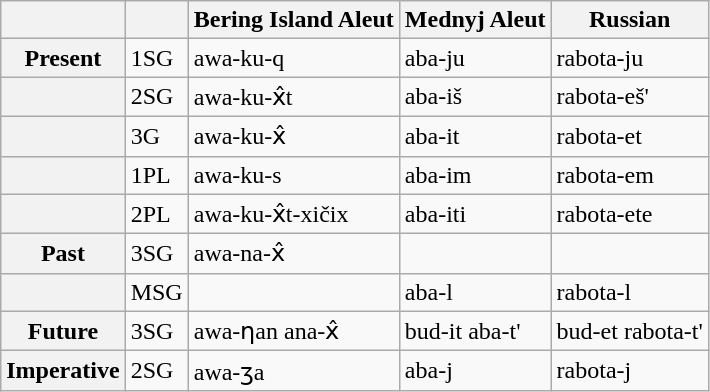<table class="wikitable">
<tr style="font-weight:bold;">
<th style="font-weight:normal;"></th>
<th style="font-weight:normal;"></th>
<th>Bering Island Aleut</th>
<th>Mednyj Aleut</th>
<th>Russian</th>
</tr>
<tr>
<th>Present</th>
<td>1SG</td>
<td>awa-ku-q</td>
<td>aba-ju</td>
<td>rabota-ju</td>
</tr>
<tr>
<th></th>
<td>2SG</td>
<td>awa-ku-x̂t</td>
<td>aba-iš</td>
<td>rabota-eš'</td>
</tr>
<tr>
<th></th>
<td>3G</td>
<td>awa-ku-x̂</td>
<td>aba-it</td>
<td>rabota-et</td>
</tr>
<tr>
<th></th>
<td>1PL</td>
<td>awa-ku-s</td>
<td>aba-im</td>
<td>rabota-em</td>
</tr>
<tr>
<th></th>
<td>2PL</td>
<td>awa-ku-x̂t-xičix</td>
<td>aba-iti</td>
<td>rabota-ete</td>
</tr>
<tr>
<th>Past</th>
<td>3SG</td>
<td>awa-na-x̂</td>
<td></td>
<td></td>
</tr>
<tr>
<th></th>
<td>MSG</td>
<td></td>
<td>aba-l</td>
<td>rabota-l</td>
</tr>
<tr>
<th>Future</th>
<td>3SG</td>
<td>awa-ƞan ana-x̂</td>
<td>bud-it aba-t'</td>
<td>bud-et rabota-t'</td>
</tr>
<tr>
<th>Imperative</th>
<td>2SG</td>
<td>awa-ʒa</td>
<td>aba-j</td>
<td>rabota-j</td>
</tr>
</table>
